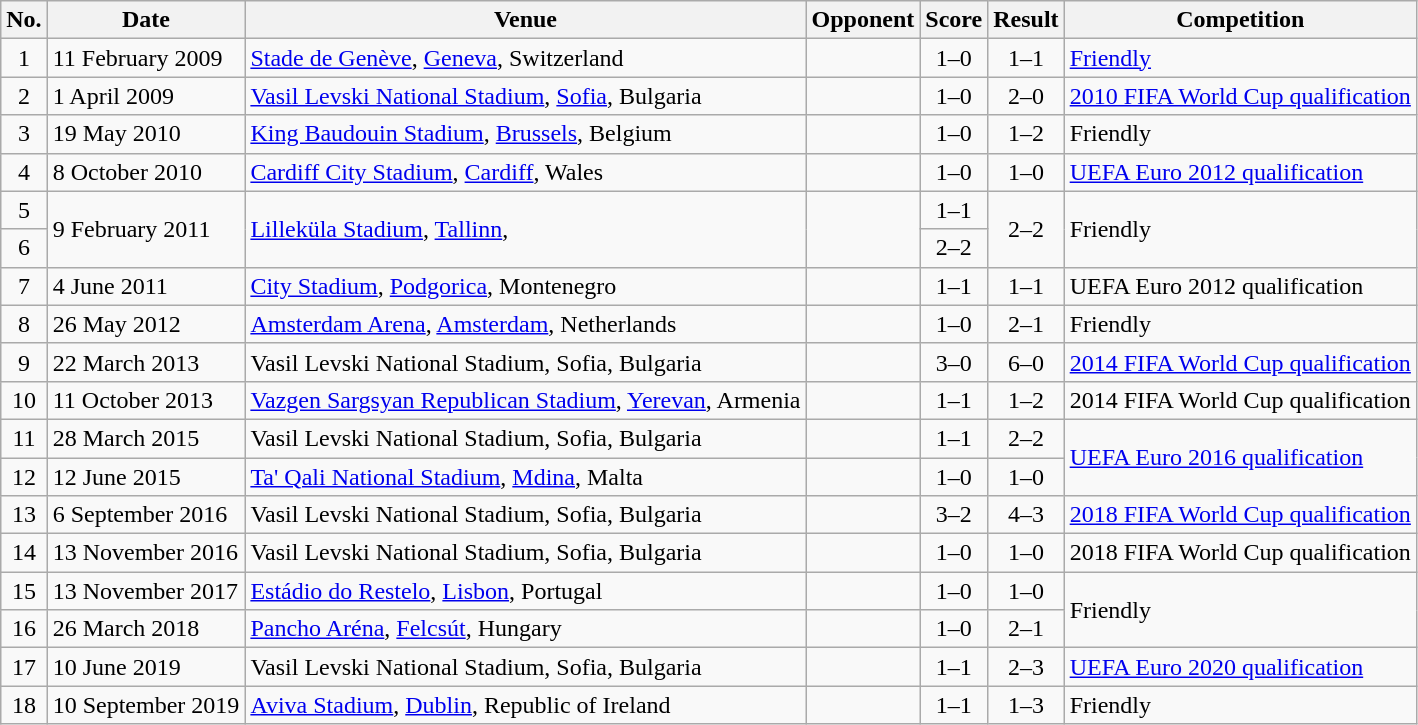<table class="wikitable sortable">
<tr>
<th scope="col">No.</th>
<th scope="col">Date</th>
<th scope="col">Venue</th>
<th scope="col">Opponent</th>
<th scope="col">Score</th>
<th scope="col">Result</th>
<th scope="col">Competition</th>
</tr>
<tr>
<td align="center">1</td>
<td>11 February 2009</td>
<td><a href='#'>Stade de Genève</a>, <a href='#'>Geneva</a>, Switzerland</td>
<td></td>
<td align="center">1–0</td>
<td align="center">1–1</td>
<td><a href='#'>Friendly</a></td>
</tr>
<tr>
<td align="center">2</td>
<td>1 April 2009</td>
<td><a href='#'>Vasil Levski National Stadium</a>, <a href='#'>Sofia</a>, Bulgaria</td>
<td></td>
<td align="center">1–0</td>
<td align="center">2–0</td>
<td><a href='#'>2010 FIFA World Cup qualification</a></td>
</tr>
<tr>
<td align="center">3</td>
<td>19 May 2010</td>
<td><a href='#'>King Baudouin Stadium</a>, <a href='#'>Brussels</a>, Belgium</td>
<td></td>
<td align="center">1–0</td>
<td align="center">1–2</td>
<td>Friendly</td>
</tr>
<tr>
<td align="center">4</td>
<td>8 October 2010</td>
<td><a href='#'>Cardiff City Stadium</a>, <a href='#'>Cardiff</a>, Wales</td>
<td></td>
<td align="center">1–0</td>
<td align="center">1–0</td>
<td><a href='#'>UEFA Euro 2012 qualification</a></td>
</tr>
<tr>
<td align="center">5</td>
<td rowspan="2">9 February 2011</td>
<td rowspan="2"><a href='#'>Lilleküla Stadium</a>, <a href='#'>Tallinn</a>,</td>
<td rowspan="2"></td>
<td align="center">1–1</td>
<td rowspan="2" align="center">2–2</td>
<td rowspan=2>Friendly</td>
</tr>
<tr>
<td align="center">6</td>
<td align="center">2–2</td>
</tr>
<tr>
<td align="center">7</td>
<td>4 June 2011</td>
<td><a href='#'>City Stadium</a>, <a href='#'>Podgorica</a>, Montenegro</td>
<td></td>
<td align="center">1–1</td>
<td align="center">1–1</td>
<td>UEFA Euro 2012 qualification</td>
</tr>
<tr>
<td align="center">8</td>
<td>26 May 2012</td>
<td><a href='#'>Amsterdam Arena</a>, <a href='#'>Amsterdam</a>, Netherlands</td>
<td></td>
<td align="center">1–0</td>
<td align="center">2–1</td>
<td>Friendly</td>
</tr>
<tr>
<td align="center">9</td>
<td>22 March 2013</td>
<td>Vasil Levski National Stadium, Sofia, Bulgaria</td>
<td></td>
<td align="center">3–0</td>
<td align="center">6–0</td>
<td><a href='#'>2014 FIFA World Cup qualification</a></td>
</tr>
<tr>
<td align="center">10</td>
<td>11 October 2013</td>
<td><a href='#'>Vazgen Sargsyan Republican Stadium</a>, <a href='#'>Yerevan</a>, Armenia</td>
<td></td>
<td align="center">1–1</td>
<td align="center">1–2</td>
<td>2014 FIFA World Cup qualification</td>
</tr>
<tr>
<td align="center">11</td>
<td>28 March 2015</td>
<td>Vasil Levski National Stadium, Sofia, Bulgaria</td>
<td></td>
<td align="center">1–1</td>
<td align="center">2–2</td>
<td rowspan=2><a href='#'>UEFA Euro 2016 qualification</a></td>
</tr>
<tr>
<td align="center">12</td>
<td>12 June 2015</td>
<td><a href='#'>Ta' Qali National Stadium</a>, <a href='#'>Mdina</a>, Malta</td>
<td></td>
<td align="center">1–0</td>
<td align="center">1–0</td>
</tr>
<tr>
<td align="center">13</td>
<td>6 September 2016</td>
<td>Vasil Levski National Stadium, Sofia, Bulgaria</td>
<td></td>
<td align="center">3–2</td>
<td align="center">4–3</td>
<td><a href='#'>2018 FIFA World Cup qualification</a></td>
</tr>
<tr>
<td align="center">14</td>
<td>13 November 2016</td>
<td>Vasil Levski National Stadium, Sofia, Bulgaria</td>
<td></td>
<td align="center">1–0</td>
<td align="center">1–0</td>
<td>2018 FIFA World Cup qualification</td>
</tr>
<tr>
<td align="center">15</td>
<td>13 November 2017</td>
<td><a href='#'>Estádio do Restelo</a>, <a href='#'>Lisbon</a>, Portugal</td>
<td></td>
<td align="center">1–0</td>
<td align="center">1–0</td>
<td rowspan=2>Friendly</td>
</tr>
<tr>
<td align="center">16</td>
<td>26 March 2018</td>
<td><a href='#'>Pancho Aréna</a>, <a href='#'>Felcsút</a>, Hungary</td>
<td></td>
<td align="center">1–0</td>
<td align="center">2–1</td>
</tr>
<tr>
<td align="center">17</td>
<td>10 June 2019</td>
<td>Vasil Levski National Stadium, Sofia, Bulgaria</td>
<td></td>
<td align="center">1–1</td>
<td align="center">2–3</td>
<td><a href='#'>UEFA Euro 2020 qualification</a></td>
</tr>
<tr>
<td align="center">18</td>
<td>10 September 2019</td>
<td><a href='#'>Aviva Stadium</a>, <a href='#'>Dublin</a>, Republic of Ireland</td>
<td></td>
<td align="center">1–1</td>
<td align="center">1–3</td>
<td>Friendly</td>
</tr>
</table>
